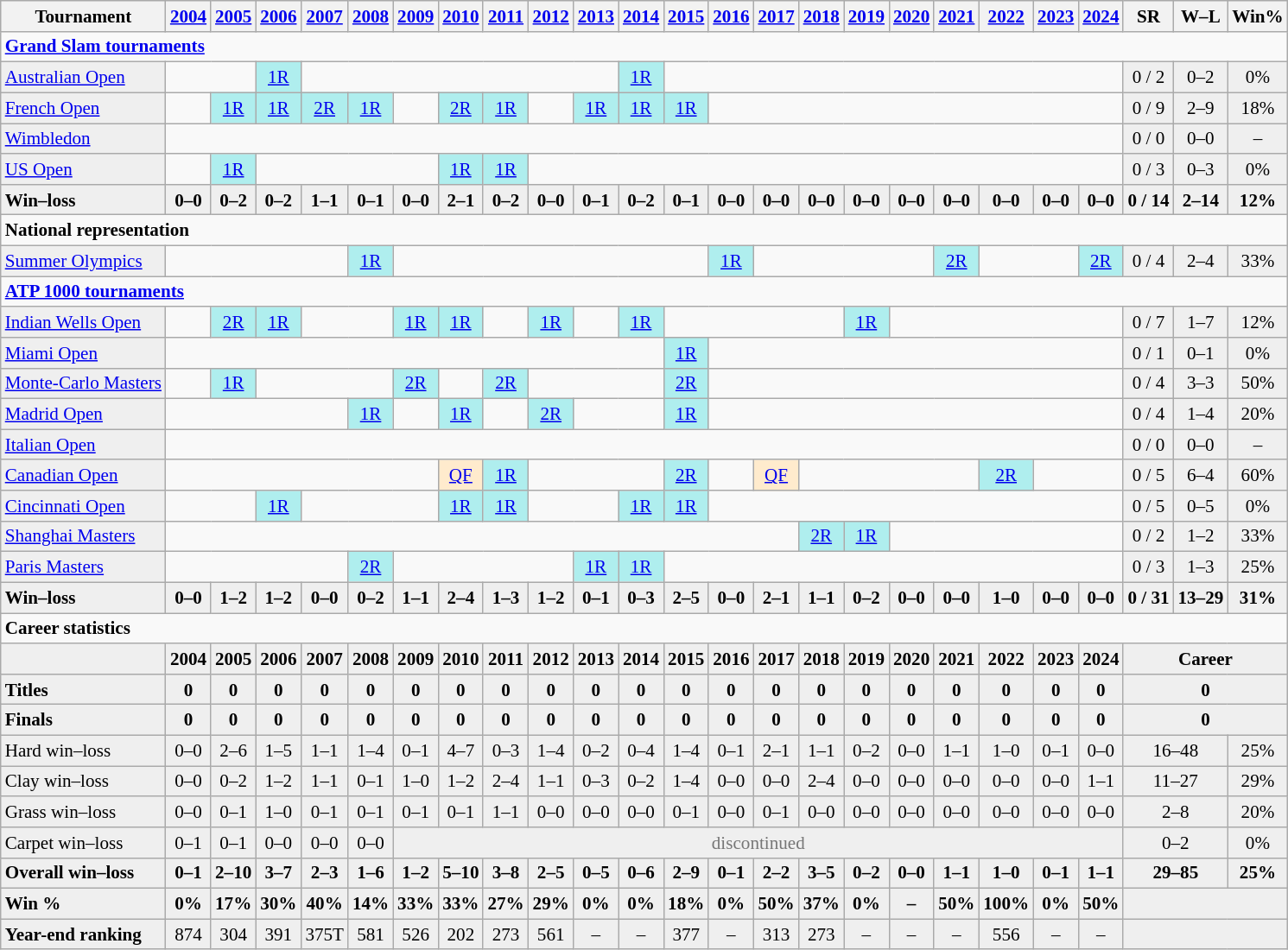<table class="nowrap wikitable" style=text-align:center;font-size:88%>
<tr>
<th>Tournament</th>
<th><a href='#'>2004</a></th>
<th><a href='#'>2005</a></th>
<th><a href='#'>2006</a></th>
<th><a href='#'>2007</a></th>
<th><a href='#'>2008</a></th>
<th><a href='#'>2009</a></th>
<th><a href='#'>2010</a></th>
<th><a href='#'>2011</a></th>
<th><a href='#'>2012</a></th>
<th><a href='#'>2013</a></th>
<th><a href='#'>2014</a></th>
<th><a href='#'>2015</a></th>
<th><a href='#'>2016</a></th>
<th><a href='#'>2017</a></th>
<th><a href='#'>2018</a></th>
<th><a href='#'>2019</a></th>
<th><a href='#'>2020</a></th>
<th><a href='#'>2021</a></th>
<th><a href='#'>2022</a></th>
<th><a href='#'>2023</a></th>
<th><a href='#'>2024</a></th>
<th>SR</th>
<th>W–L</th>
<th>Win%</th>
</tr>
<tr>
<td colspan="25" align="left"><a href='#'><strong>Grand Slam tournaments</strong></a></td>
</tr>
<tr>
<td style=background:#efefef;text-align:left><a href='#'>Australian Open</a></td>
<td colspan=2></td>
<td style=background:#afeeee><a href='#'>1R</a></td>
<td colspan=7></td>
<td style=background:#afeeee><a href='#'>1R</a></td>
<td colspan=10></td>
<td style=background:#efefef>0 / 2</td>
<td style=background:#efefef>0–2</td>
<td style=background:#efefef>0%</td>
</tr>
<tr>
<td style=background:#efefef;text-align:left><a href='#'>French Open</a></td>
<td></td>
<td style=background:#afeeee><a href='#'>1R</a></td>
<td style=background:#afeeee><a href='#'>1R</a></td>
<td style=background:#afeeee><a href='#'>2R</a></td>
<td style=background:#afeeee><a href='#'>1R</a></td>
<td></td>
<td style=background:#afeeee><a href='#'>2R</a></td>
<td style=background:#afeeee><a href='#'>1R</a></td>
<td></td>
<td style=background:#afeeee><a href='#'>1R</a></td>
<td style=background:#afeeee><a href='#'>1R</a></td>
<td style=background:#afeeee><a href='#'>1R</a></td>
<td colspan=9></td>
<td style=background:#efefef>0 / 9</td>
<td style=background:#efefef>2–9</td>
<td style=background:#efefef>18%</td>
</tr>
<tr>
<td style=background:#efefef;text-align:left><a href='#'>Wimbledon</a></td>
<td colspan=21></td>
<td style=background:#efefef>0 / 0</td>
<td style=background:#efefef>0–0</td>
<td style=background:#efefef>–</td>
</tr>
<tr>
<td style=background:#efefef;text-align:left><a href='#'>US Open</a></td>
<td></td>
<td style=background:#afeeee><a href='#'>1R</a></td>
<td colspan=4></td>
<td style=background:#afeeee><a href='#'>1R</a></td>
<td style=background:#afeeee><a href='#'>1R</a></td>
<td colspan=13></td>
<td style=background:#efefef>0 / 3</td>
<td style=background:#efefef>0–3</td>
<td style=background:#efefef>0%</td>
</tr>
<tr style=background:#efefef;font-weight:bold>
<td style="text-align:left">Win–loss</td>
<td>0–0</td>
<td>0–2</td>
<td>0–2</td>
<td>1–1</td>
<td>0–1</td>
<td>0–0</td>
<td>2–1</td>
<td>0–2</td>
<td>0–0</td>
<td>0–1</td>
<td>0–2</td>
<td>0–1</td>
<td>0–0</td>
<td>0–0</td>
<td>0–0</td>
<td>0–0</td>
<td>0–0</td>
<td>0–0</td>
<td>0–0</td>
<td>0–0</td>
<td>0–0</td>
<td>0 / 14</td>
<td>2–14</td>
<td>12%</td>
</tr>
<tr>
<td colspan="25" align="left"><strong>National representation</strong></td>
</tr>
<tr>
<td style=background:#efefef;text-align:left><a href='#'>Summer Olympics</a></td>
<td colspan=4></td>
<td style=background:#afeeee><a href='#'>1R</a></td>
<td colspan=7></td>
<td style=background:#afeeee><a href='#'>1R</a></td>
<td colspan=4></td>
<td style=background:#afeeee><a href='#'>2R</a></td>
<td colspan=2></td>
<td style=background:#afeeee><a href='#'>2R</a></td>
<td style=background:#efefef>0 / 4</td>
<td style=background:#efefef>2–4</td>
<td style=background:#efefef>33%</td>
</tr>
<tr>
<td colspan="25" style="text-align:left"><strong><a href='#'>ATP 1000 tournaments</a></strong></td>
</tr>
<tr>
<td style=background:#efefef;text-align:left><a href='#'>Indian Wells Open</a></td>
<td></td>
<td style=background:#afeeee><a href='#'>2R</a></td>
<td style=background:#afeeee><a href='#'>1R</a></td>
<td colspan=2></td>
<td style=background:#afeeee><a href='#'>1R</a></td>
<td style=background:#afeeee><a href='#'>1R</a></td>
<td></td>
<td style=background:#afeeee><a href='#'>1R</a></td>
<td></td>
<td style=background:#afeeee><a href='#'>1R</a></td>
<td colspan=4></td>
<td style=background:#afeeee><a href='#'>1R</a></td>
<td colspan=5></td>
<td style=background:#efefef>0 / 7</td>
<td style=background:#efefef>1–7</td>
<td style=background:#efefef>12%</td>
</tr>
<tr>
<td style=background:#efefef;text-align:left><a href='#'>Miami Open</a></td>
<td colspan=11></td>
<td style=background:#afeeee><a href='#'>1R</a></td>
<td colspan=9></td>
<td style=background:#efefef>0 / 1</td>
<td style=background:#efefef>0–1</td>
<td style=background:#efefef>0%</td>
</tr>
<tr>
<td style=background:#efefef;text-align:left><a href='#'>Monte-Carlo Masters</a></td>
<td></td>
<td style=background:#afeeee><a href='#'>1R</a></td>
<td colspan=3></td>
<td style=background:#afeeee><a href='#'>2R</a></td>
<td></td>
<td style=background:#afeeee><a href='#'>2R</a></td>
<td colspan=3></td>
<td style=background:#afeeee><a href='#'>2R</a></td>
<td colspan=9></td>
<td style=background:#efefef>0 / 4</td>
<td style=background:#efefef>3–3</td>
<td style=background:#efefef>50%</td>
</tr>
<tr>
<td style=background:#efefef;text-align:left><a href='#'>Madrid Open</a></td>
<td colspan=4></td>
<td style=background:#afeeee><a href='#'>1R</a></td>
<td></td>
<td style=background:#afeeee><a href='#'>1R</a></td>
<td></td>
<td style=background:#afeeee><a href='#'>2R</a></td>
<td colspan=2></td>
<td style=background:#afeeee><a href='#'>1R</a></td>
<td colspan=9></td>
<td style=background:#efefef>0 / 4</td>
<td style=background:#efefef>1–4</td>
<td style=background:#efefef>20%</td>
</tr>
<tr>
<td style=background:#efefef;text-align:left><a href='#'>Italian Open</a></td>
<td colspan=21></td>
<td style=background:#efefef>0 / 0</td>
<td style=background:#efefef>0–0</td>
<td style=background:#efefef>–</td>
</tr>
<tr>
<td style=background:#efefef;text-align:left><a href='#'>Canadian Open</a></td>
<td colspan=6></td>
<td style=background:#ffebcd><a href='#'>QF</a></td>
<td style=background:#afeeee><a href='#'>1R</a></td>
<td colspan=3></td>
<td style=background:#afeeee><a href='#'>2R</a></td>
<td></td>
<td style=background:#ffebcd><a href='#'>QF</a></td>
<td colspan=4></td>
<td style=background:#afeeee><a href='#'>2R</a></td>
<td colspan=2></td>
<td style=background:#efefef>0 / 5</td>
<td style=background:#efefef>6–4</td>
<td style=background:#efefef>60%</td>
</tr>
<tr>
<td style=background:#efefef;text-align:left><a href='#'>Cincinnati Open</a></td>
<td colspan=2></td>
<td style=background:#afeeee><a href='#'>1R</a></td>
<td colspan=3></td>
<td style=background:#afeeee><a href='#'>1R</a></td>
<td style=background:#afeeee><a href='#'>1R</a></td>
<td colspan=2></td>
<td style=background:#afeeee><a href='#'>1R</a></td>
<td style=background:#afeeee><a href='#'>1R</a></td>
<td colspan=9></td>
<td style=background:#efefef>0 / 5</td>
<td style=background:#efefef>0–5</td>
<td style=background:#efefef>0%</td>
</tr>
<tr>
<td style=background:#efefef;text-align:left><a href='#'>Shanghai Masters</a></td>
<td colspan=14></td>
<td style=background:#afeeee><a href='#'>2R</a></td>
<td style=background:#afeeee><a href='#'>1R</a></td>
<td colspan=5></td>
<td style=background:#efefef>0 / 2</td>
<td style=background:#efefef>1–2</td>
<td style=background:#efefef>33%</td>
</tr>
<tr>
<td style=background:#efefef;text-align:left><a href='#'>Paris Masters</a></td>
<td colspan=4></td>
<td style=background:#afeeee><a href='#'>2R</a></td>
<td colspan=4></td>
<td style=background:#afeeee><a href='#'>1R</a></td>
<td style=background:#afeeee><a href='#'>1R</a></td>
<td colspan=10></td>
<td style=background:#efefef>0 / 3</td>
<td style=background:#efefef>1–3</td>
<td style=background:#efefef>25%</td>
</tr>
<tr style=background:#efefef;font-weight:bold>
<td style="text-align:left">Win–loss</td>
<td>0–0</td>
<td>1–2</td>
<td>1–2</td>
<td>0–0</td>
<td>0–2</td>
<td>1–1</td>
<td>2–4</td>
<td>1–3</td>
<td>1–2</td>
<td>0–1</td>
<td>0–3</td>
<td>2–5</td>
<td>0–0</td>
<td>2–1</td>
<td>1–1</td>
<td>0–2</td>
<td>0–0</td>
<td>0–0</td>
<td>1–0</td>
<td>0–0</td>
<td>0–0</td>
<td>0 / 31</td>
<td>13–29</td>
<td>31%</td>
</tr>
<tr>
<td colspan="25" align="left"><strong>Career statistics</strong></td>
</tr>
<tr style=background:#efefef;font-weight:bold>
<td></td>
<td>2004</td>
<td>2005</td>
<td>2006</td>
<td>2007</td>
<td>2008</td>
<td>2009</td>
<td>2010</td>
<td>2011</td>
<td>2012</td>
<td>2013</td>
<td>2014</td>
<td>2015</td>
<td>2016</td>
<td>2017</td>
<td>2018</td>
<td>2019</td>
<td>2020</td>
<td>2021</td>
<td>2022</td>
<td>2023</td>
<td>2024</td>
<td colspan=3>Career</td>
</tr>
<tr style=background:#efefef;font-weight:bold>
<td style="text-align:left">Titles</td>
<td>0</td>
<td>0</td>
<td>0</td>
<td>0</td>
<td>0</td>
<td>0</td>
<td>0</td>
<td>0</td>
<td>0</td>
<td>0</td>
<td>0</td>
<td>0</td>
<td>0</td>
<td>0</td>
<td>0</td>
<td>0</td>
<td>0</td>
<td>0</td>
<td>0</td>
<td>0</td>
<td>0</td>
<td colspan="3">0</td>
</tr>
<tr style=background:#efefef;font-weight:bold>
<td style="text-align:left">Finals</td>
<td>0</td>
<td>0</td>
<td>0</td>
<td>0</td>
<td>0</td>
<td>0</td>
<td>0</td>
<td>0</td>
<td>0</td>
<td>0</td>
<td>0</td>
<td>0</td>
<td>0</td>
<td>0</td>
<td>0</td>
<td>0</td>
<td>0</td>
<td>0</td>
<td>0</td>
<td>0</td>
<td>0</td>
<td colspan="3">0</td>
</tr>
<tr style=background:#efefef>
<td align=left>Hard win–loss</td>
<td>0–0</td>
<td>2–6</td>
<td>1–5</td>
<td>1–1</td>
<td>1–4</td>
<td>0–1</td>
<td>4–7</td>
<td>0–3</td>
<td>1–4</td>
<td>0–2</td>
<td>0–4</td>
<td>1–4</td>
<td>0–1</td>
<td>2–1</td>
<td>1–1</td>
<td>0–2</td>
<td>0–0</td>
<td>1–1</td>
<td>1–0</td>
<td>0–1</td>
<td>0–0</td>
<td colspan=2>16–48</td>
<td>25%</td>
</tr>
<tr style=background:#efefef>
<td align=left>Clay win–loss</td>
<td>0–0</td>
<td>0–2</td>
<td>1–2</td>
<td>1–1</td>
<td>0–1</td>
<td>1–0</td>
<td>1–2</td>
<td>2–4</td>
<td>1–1</td>
<td>0–3</td>
<td>0–2</td>
<td>1–4</td>
<td>0–0</td>
<td>0–0</td>
<td>2–4</td>
<td>0–0</td>
<td>0–0</td>
<td>0–0</td>
<td>0–0</td>
<td>0–0</td>
<td>1–1</td>
<td colspan=2>11–27</td>
<td>29%</td>
</tr>
<tr style=background:#efefef>
<td align=left>Grass win–loss</td>
<td>0–0</td>
<td>0–1</td>
<td>1–0</td>
<td>0–1</td>
<td>0–1</td>
<td>0–1</td>
<td>0–1</td>
<td>1–1</td>
<td>0–0</td>
<td>0–0</td>
<td>0–0</td>
<td>0–1</td>
<td>0–0</td>
<td>0–1</td>
<td>0–0</td>
<td>0–0</td>
<td>0–0</td>
<td>0–0</td>
<td>0–0</td>
<td>0–0</td>
<td>0–0</td>
<td colspan=2>2–8</td>
<td>20%</td>
</tr>
<tr style=background:#efefef>
<td align=left>Carpet win–loss</td>
<td>0–1</td>
<td>0–1</td>
<td>0–0</td>
<td>0–0</td>
<td>0–0</td>
<td colspan=16 style="color:#767676">discontinued</td>
<td colspan=2>0–2</td>
<td>0%</td>
</tr>
<tr style=background:#efefef;font-weight:bold>
<td style="text-align:left">Overall win–loss</td>
<td>0–1</td>
<td>2–10</td>
<td>3–7</td>
<td>2–3</td>
<td>1–6</td>
<td>1–2</td>
<td>5–10</td>
<td>3–8</td>
<td>2–5</td>
<td>0–5</td>
<td>0–6</td>
<td>2–9</td>
<td>0–1</td>
<td>2–2</td>
<td>3–5</td>
<td>0–2</td>
<td>0–0</td>
<td>1–1</td>
<td>1–0</td>
<td>0–1</td>
<td>1–1</td>
<td colspan="2">29–85</td>
<td>25%</td>
</tr>
<tr style=background:#efefef;font-weight:bold>
<td style="text-align:left">Win %</td>
<td>0%</td>
<td>17%</td>
<td>30%</td>
<td>40%</td>
<td>14%</td>
<td>33%</td>
<td>33%</td>
<td>27%</td>
<td>29%</td>
<td>0%</td>
<td>0%</td>
<td>18%</td>
<td>0%</td>
<td>50%</td>
<td>37%</td>
<td>0%</td>
<td>–</td>
<td>50%</td>
<td>100%</td>
<td>0%</td>
<td>50%</td>
<td colspan="3"></td>
</tr>
<tr style=background:#efefef>
<td align=left><strong>Year-end ranking</strong></td>
<td>874</td>
<td>304</td>
<td>391</td>
<td>375T</td>
<td>581</td>
<td>526</td>
<td>202</td>
<td>273</td>
<td>561</td>
<td>–</td>
<td>–</td>
<td>377</td>
<td>–</td>
<td>313</td>
<td>273</td>
<td>–</td>
<td>–</td>
<td>–</td>
<td>556</td>
<td>–</td>
<td>–</td>
<td colspan=3></td>
</tr>
</table>
